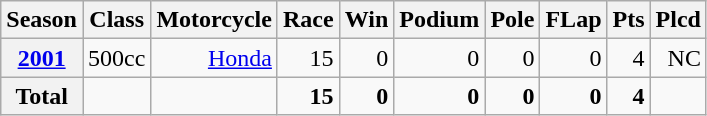<table class="wikitable">
<tr>
<th>Season</th>
<th>Class</th>
<th>Motorcycle</th>
<th>Race</th>
<th>Win</th>
<th>Podium</th>
<th>Pole</th>
<th>FLap</th>
<th>Pts</th>
<th>Plcd</th>
</tr>
<tr align="right">
<th><a href='#'>2001</a></th>
<td>500cc</td>
<td><a href='#'>Honda</a></td>
<td>15</td>
<td>0</td>
<td>0</td>
<td>0</td>
<td>0</td>
<td>4</td>
<td>NC</td>
</tr>
<tr align="right">
<th>Total</th>
<td></td>
<td></td>
<td><strong>15</strong></td>
<td><strong>0</strong></td>
<td><strong>0</strong></td>
<td><strong>0</strong></td>
<td><strong>0</strong></td>
<td><strong>4</strong></td>
<td></td>
</tr>
</table>
